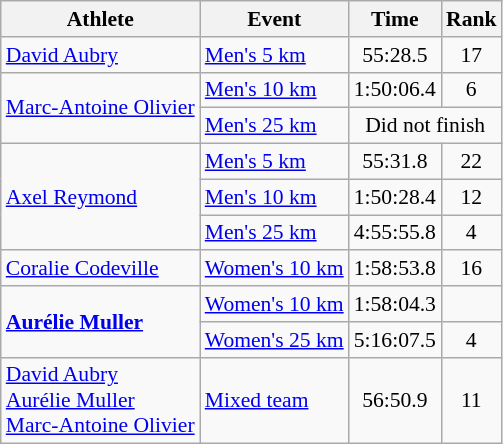<table class="wikitable" style="font-size:90%;">
<tr>
<th>Athlete</th>
<th>Event</th>
<th>Time</th>
<th>Rank</th>
</tr>
<tr align=center>
<td align=left><a href='#'>David Aubry</a></td>
<td align=left><a href='#'>Men's 5 km</a></td>
<td>55:28.5</td>
<td>17</td>
</tr>
<tr align=center>
<td align=left rowspan=2><a href='#'>Marc-Antoine Olivier</a></td>
<td align=left><a href='#'>Men's 10 km</a></td>
<td>1:50:06.4</td>
<td>6</td>
</tr>
<tr align=center>
<td align=left><a href='#'>Men's 25 km</a></td>
<td colspan=2>Did not finish</td>
</tr>
<tr align=center>
<td align=left rowspan=3><a href='#'>Axel Reymond</a></td>
<td align=left><a href='#'>Men's 5 km</a></td>
<td>55:31.8</td>
<td>22</td>
</tr>
<tr align=center>
<td align=left><a href='#'>Men's 10 km</a></td>
<td>1:50:28.4</td>
<td>12</td>
</tr>
<tr align=center>
<td align=left><a href='#'>Men's 25 km</a></td>
<td>4:55:55.8</td>
<td>4</td>
</tr>
<tr align=center>
<td align=left><a href='#'>Coralie Codeville</a></td>
<td align=left><a href='#'>Women's 10 km</a></td>
<td>1:58:53.8</td>
<td>16</td>
</tr>
<tr align=center>
<td align=left rowspan=2><strong><a href='#'>Aurélie Muller</a></strong></td>
<td align=left><a href='#'>Women's 10 km</a></td>
<td>1:58:04.3</td>
<td></td>
</tr>
<tr align=center>
<td align=left><a href='#'>Women's 25 km</a></td>
<td>5:16:07.5</td>
<td>4</td>
</tr>
<tr align=center>
<td align=left><a href='#'>David Aubry</a><br><a href='#'>Aurélie Muller</a><br><a href='#'>Marc-Antoine Olivier</a></td>
<td align=left><a href='#'>Mixed team</a></td>
<td>56:50.9</td>
<td>11</td>
</tr>
</table>
